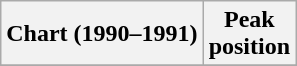<table class="wikitable plainrowheaders" style="text-align:center">
<tr>
<th scope="col">Chart (1990–1991)</th>
<th scope="col">Peak<br>position</th>
</tr>
<tr>
</tr>
</table>
